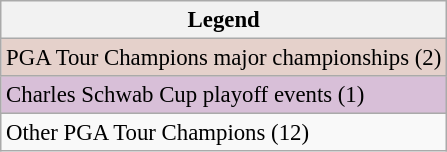<table class="wikitable" style="font-size:95%;">
<tr>
<th>Legend</th>
</tr>
<tr style="background:#e5d1cb;">
<td>PGA Tour Champions major championships (2)</td>
</tr>
<tr style="background:thistle">
<td>Charles Schwab Cup playoff events (1)</td>
</tr>
<tr>
<td>Other PGA Tour Champions (12)</td>
</tr>
</table>
